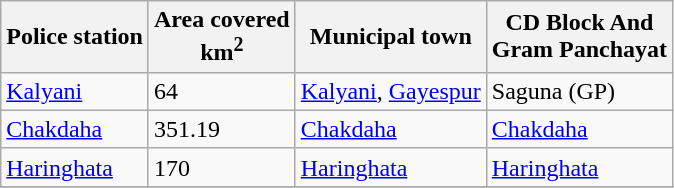<table class="wikitable sortable">
<tr>
<th>Police station</th>
<th>Area covered<br>km<sup>2</sup></th>
<th>Municipal town</th>
<th>CD Block And<br>Gram Panchayat</th>
</tr>
<tr>
<td><a href='#'>Kalyani</a></td>
<td>64</td>
<td><a href='#'>Kalyani</a>, <a href='#'>Gayespur</a></td>
<td>Saguna (GP)</td>
</tr>
<tr>
<td><a href='#'>Chakdaha</a></td>
<td>351.19</td>
<td><a href='#'>Chakdaha</a></td>
<td><a href='#'>Chakdaha</a></td>
</tr>
<tr>
<td><a href='#'>Haringhata</a></td>
<td>170</td>
<td><a href='#'>Haringhata</a></td>
<td><a href='#'>Haringhata</a></td>
</tr>
<tr>
</tr>
</table>
